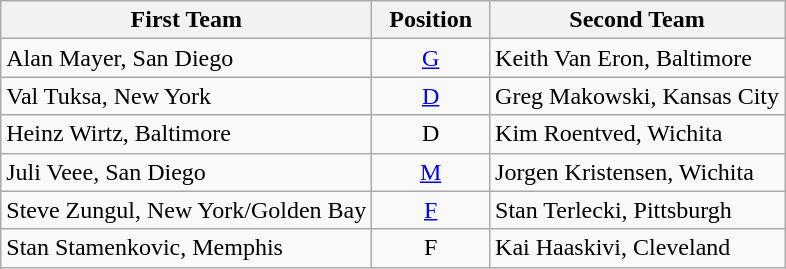<table class="wikitable">
<tr>
<th>First Team</th>
<th>  Position  </th>
<th>Second Team</th>
</tr>
<tr>
<td>Alan Mayer, San Diego</td>
<td align=center><a href='#'>G</a></td>
<td>Keith Van Eron, Baltimore</td>
</tr>
<tr>
<td>Val Tuksa, New York</td>
<td align=center><a href='#'>D</a></td>
<td>Greg Makowski, Kansas City</td>
</tr>
<tr>
<td>Heinz Wirtz, Baltimore</td>
<td align=center>D</td>
<td>Kim Roentved, Wichita</td>
</tr>
<tr>
<td>Juli Veee, San Diego</td>
<td align=center><a href='#'>M</a></td>
<td>Jorgen Kristensen, Wichita</td>
</tr>
<tr>
<td>Steve Zungul, New York/Golden Bay</td>
<td align=center><a href='#'>F</a></td>
<td>Stan Terlecki, Pittsburgh</td>
</tr>
<tr>
<td>Stan Stamenkovic, Memphis</td>
<td align=center>F</td>
<td>Kai Haaskivi, Cleveland</td>
</tr>
</table>
